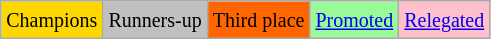<table class="wikitable">
<tr>
<td bgcolor=gold><small>Champions</small></td>
<td bgcolor=silver><small>Runners-up</small></td>
<td bgcolor=ff6600><small>Third place</small></td>
<td bgcolor=palegreen><small><a href='#'>Promoted</a></small></td>
<td bgcolor=pink><small><a href='#'>Relegated</a></small></td>
</tr>
</table>
